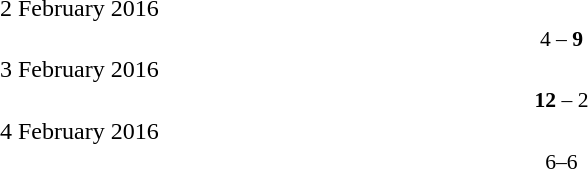<table style="width:70%;" cellspacing="1">
<tr>
<th width=35%></th>
<th width=15%></th>
<th></th>
</tr>
<tr>
<td>2 February 2016</td>
</tr>
<tr style=font-size:90%>
<td align=right></td>
<td align=center>4 – <strong>9</strong></td>
<td><strong></strong></td>
</tr>
<tr>
<td>3 February 2016</td>
</tr>
<tr style=font-size:90%>
<td align=right><strong></strong></td>
<td align=center><strong>12</strong> – 2</td>
<td></td>
</tr>
<tr>
<td>4 February 2016</td>
</tr>
<tr style=font-size:90%>
<td align=right></td>
<td align=center>6–6</td>
<td></td>
</tr>
</table>
